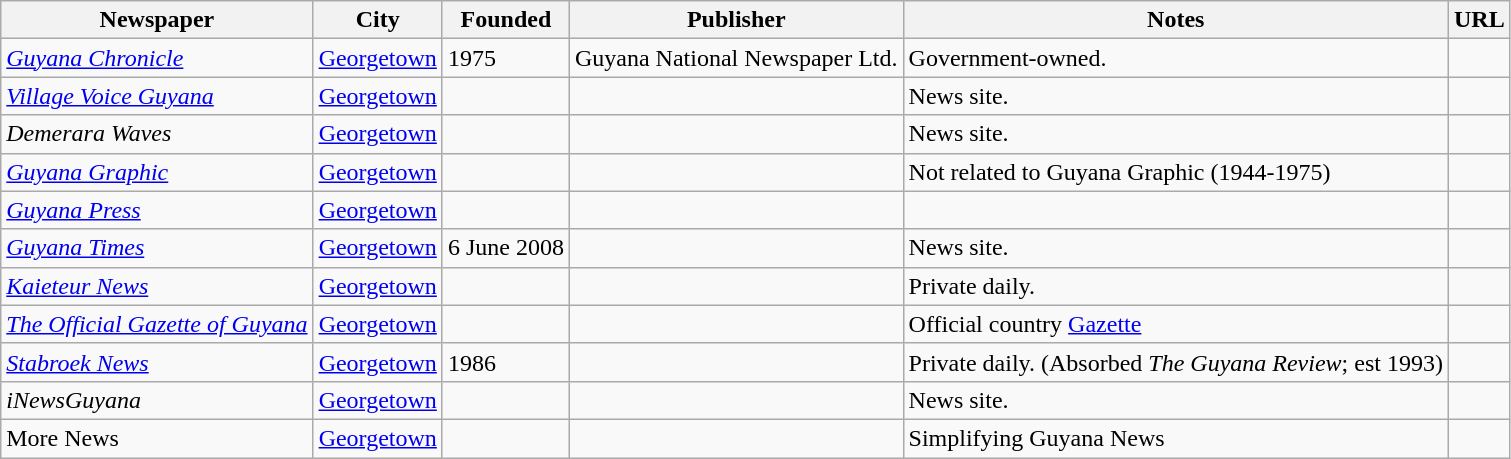<table class="wikitable sortable">
<tr>
<th><strong>Newspaper</strong></th>
<th><strong>City</strong></th>
<th><strong>Founded</strong></th>
<th><strong>Publisher</strong></th>
<th><strong>Notes</strong></th>
<th><strong>URL</strong></th>
</tr>
<tr>
<td><em><a href='#'>Guyana Chronicle</a></em></td>
<td><a href='#'>Georgetown</a></td>
<td>1975</td>
<td>Guyana National Newspaper Ltd.</td>
<td>Government-owned.</td>
<td></td>
</tr>
<tr>
<td><em><a href='#'>Village Voice Guyana</a></em></td>
<td><a href='#'>Georgetown</a></td>
<td></td>
<td></td>
<td>News site.</td>
<td></td>
</tr>
<tr>
<td><em>Demerara Waves</em></td>
<td><a href='#'>Georgetown</a></td>
<td></td>
<td></td>
<td>News site.</td>
<td></td>
</tr>
<tr>
<td><em><a href='#'>Guyana Graphic</a></em></td>
<td><a href='#'>Georgetown</a></td>
<td></td>
<td></td>
<td>Not related to Guyana Graphic (1944-1975)</td>
<td></td>
</tr>
<tr>
<td><em><a href='#'>Guyana Press</a></em></td>
<td><a href='#'>Georgetown</a></td>
<td></td>
<td></td>
<td></td>
<td></td>
</tr>
<tr>
<td><em><a href='#'>Guyana Times</a></em></td>
<td><a href='#'>Georgetown</a></td>
<td>6 June 2008</td>
<td></td>
<td>News site.</td>
<td></td>
</tr>
<tr>
<td><em><a href='#'>Kaieteur News</a></em></td>
<td><a href='#'>Georgetown</a></td>
<td></td>
<td></td>
<td>Private daily.</td>
<td></td>
</tr>
<tr>
<td><em><a href='#'>The Official Gazette of Guyana</a></em></td>
<td><a href='#'>Georgetown</a></td>
<td></td>
<td></td>
<td>Official country <a href='#'>Gazette</a></td>
<td></td>
</tr>
<tr>
<td><em><a href='#'>Stabroek News</a></em></td>
<td><a href='#'>Georgetown</a></td>
<td>1986</td>
<td></td>
<td>Private daily. (Absorbed <em>The Guyana Review</em>; est 1993)</td>
<td></td>
</tr>
<tr>
<td><em>iNewsGuyana</em></td>
<td><a href='#'>Georgetown</a></td>
<td></td>
<td></td>
<td>News site.</td>
<td></td>
</tr>
<tr>
<td>More News</td>
<td><a href='#'>Georgetown</a></td>
<td></td>
<td></td>
<td>Simplifying Guyana News</td>
<td></td>
</tr>
</table>
